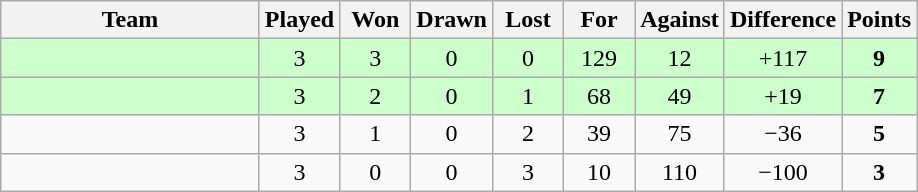<table class="wikitable" style="text-align:center">
<tr>
<th width=165>Team</th>
<th width=40>Played</th>
<th width=40>Won</th>
<th width=40>Drawn</th>
<th width=40>Lost</th>
<th width=40>For</th>
<th width=40>Against</th>
<th width=40>Difference</th>
<th width=40>Points</th>
</tr>
<tr bgcolor=#ccffcc>
<td style="text-align:left"></td>
<td>3</td>
<td>3</td>
<td>0</td>
<td>0</td>
<td>129</td>
<td>12</td>
<td>+117</td>
<td><strong>9</strong></td>
</tr>
<tr bgcolor=#ccffcc>
<td style="text-align:left"></td>
<td>3</td>
<td>2</td>
<td>0</td>
<td>1</td>
<td>68</td>
<td>49</td>
<td>+19</td>
<td><strong>7</strong></td>
</tr>
<tr>
<td style="text-align:left"></td>
<td>3</td>
<td>1</td>
<td>0</td>
<td>2</td>
<td>39</td>
<td>75</td>
<td>−36</td>
<td><strong>5</strong></td>
</tr>
<tr>
<td style="text-align:left"></td>
<td>3</td>
<td>0</td>
<td>0</td>
<td>3</td>
<td>10</td>
<td>110</td>
<td>−100</td>
<td><strong>3</strong></td>
</tr>
</table>
